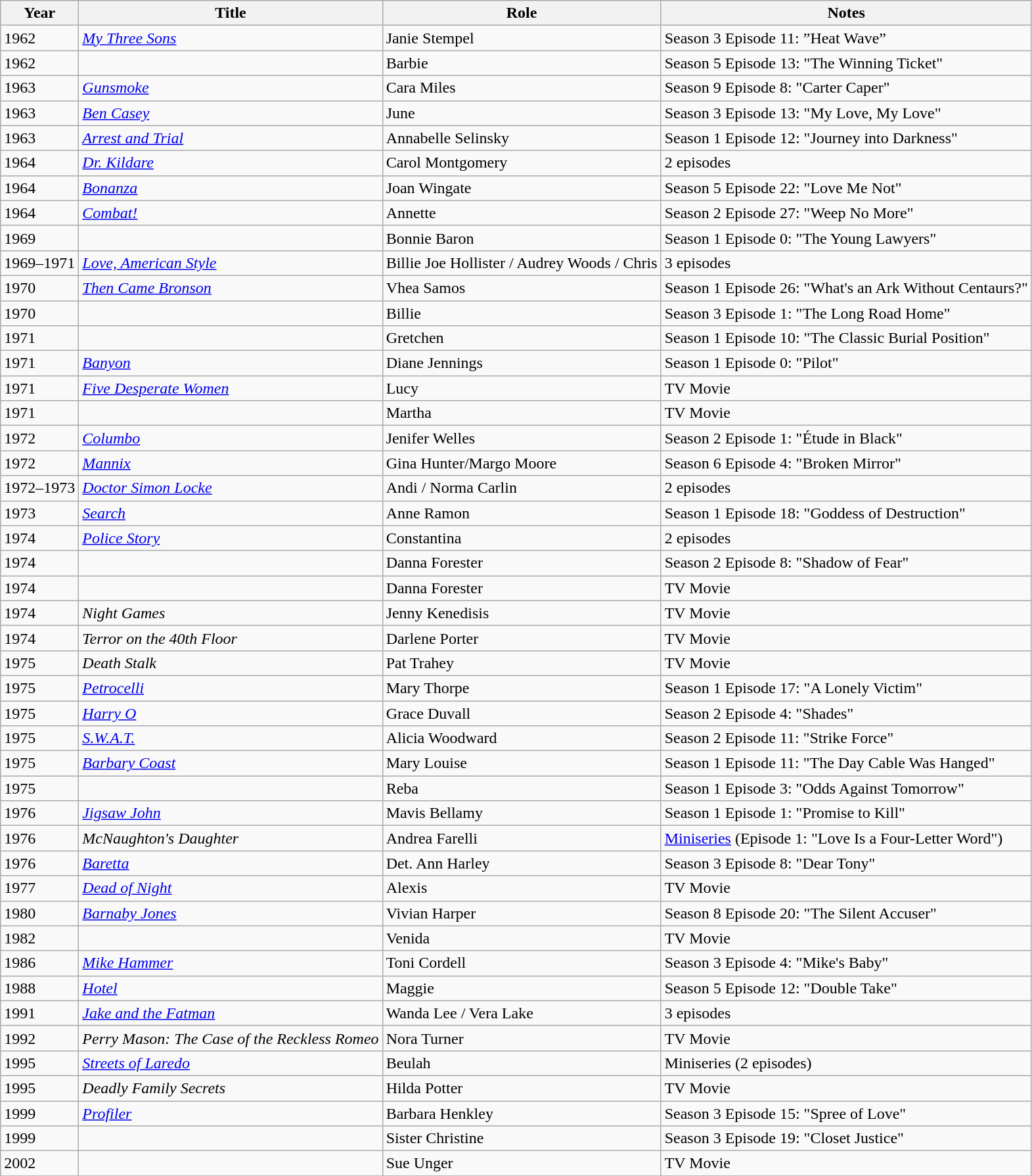<table class="wikitable sortable">
<tr>
<th>Year</th>
<th>Title</th>
<th>Role</th>
<th class="unsortable">Notes</th>
</tr>
<tr>
<td>1962</td>
<td><em><a href='#'>My Three Sons</a></em></td>
<td>Janie Stempel</td>
<td>Season 3 Episode 11: ”Heat Wave”</td>
</tr>
<tr>
<td>1962</td>
<td><em></em></td>
<td>Barbie</td>
<td>Season 5 Episode 13: "The Winning Ticket"</td>
</tr>
<tr>
<td>1963</td>
<td><em><a href='#'>Gunsmoke</a></em></td>
<td>Cara Miles</td>
<td>Season 9 Episode 8: "Carter Caper"</td>
</tr>
<tr>
<td>1963</td>
<td><em><a href='#'>Ben Casey</a></em></td>
<td>June</td>
<td>Season 3 Episode 13: "My Love, My Love"</td>
</tr>
<tr>
<td>1963</td>
<td><em><a href='#'>Arrest and Trial</a></em></td>
<td>Annabelle Selinsky</td>
<td>Season 1 Episode 12: "Journey into Darkness"</td>
</tr>
<tr>
<td>1964</td>
<td><em><a href='#'>Dr. Kildare</a></em></td>
<td>Carol Montgomery</td>
<td>2 episodes</td>
</tr>
<tr>
<td>1964</td>
<td><em><a href='#'>Bonanza</a></em></td>
<td>Joan Wingate</td>
<td>Season 5 Episode 22: "Love Me Not"</td>
</tr>
<tr>
<td>1964</td>
<td><em><a href='#'>Combat!</a></em></td>
<td>Annette</td>
<td>Season 2 Episode 27: "Weep No More"</td>
</tr>
<tr>
<td>1969</td>
<td><em></em></td>
<td>Bonnie Baron</td>
<td>Season 1 Episode 0: "The Young Lawyers"</td>
</tr>
<tr>
<td>1969–1971</td>
<td><em><a href='#'>Love, American Style</a></em></td>
<td>Billie Joe Hollister / Audrey Woods / Chris</td>
<td>3 episodes</td>
</tr>
<tr>
<td>1970</td>
<td><em><a href='#'>Then Came Bronson</a></em></td>
<td>Vhea Samos</td>
<td>Season 1 Episode 26: "What's an Ark Without Centaurs?"</td>
</tr>
<tr>
<td>1970</td>
<td><em></em></td>
<td>Billie</td>
<td>Season 3 Episode 1: "The Long Road Home"</td>
</tr>
<tr>
<td>1971</td>
<td><em></em></td>
<td>Gretchen</td>
<td>Season 1 Episode 10: "The Classic Burial Position"</td>
</tr>
<tr>
<td>1971</td>
<td><em><a href='#'>Banyon</a></em></td>
<td>Diane Jennings</td>
<td>Season 1 Episode 0: "Pilot"</td>
</tr>
<tr>
<td>1971</td>
<td><em><a href='#'>Five Desperate Women</a></em></td>
<td>Lucy</td>
<td>TV Movie</td>
</tr>
<tr>
<td>1971</td>
<td><em></em></td>
<td>Martha</td>
<td>TV Movie</td>
</tr>
<tr>
<td>1972</td>
<td><em><a href='#'>Columbo</a></em></td>
<td>Jenifer Welles</td>
<td>Season 2 Episode 1: "Étude in Black"</td>
</tr>
<tr>
<td>1972</td>
<td><em><a href='#'>Mannix</a></em></td>
<td>Gina Hunter/Margo Moore</td>
<td>Season 6 Episode 4: "Broken Mirror"</td>
</tr>
<tr>
<td>1972–1973</td>
<td><em><a href='#'>Doctor Simon Locke</a></em></td>
<td>Andi / Norma Carlin</td>
<td>2 episodes</td>
</tr>
<tr>
<td>1973</td>
<td><em><a href='#'>Search</a></em></td>
<td>Anne Ramon</td>
<td>Season 1 Episode 18: "Goddess of Destruction"</td>
</tr>
<tr>
<td>1974</td>
<td><em><a href='#'>Police Story</a></em></td>
<td>Constantina</td>
<td>2 episodes</td>
</tr>
<tr>
<td>1974</td>
<td><em></em></td>
<td>Danna Forester</td>
<td>Season 2 Episode 8: "Shadow of Fear"</td>
</tr>
<tr>
<td>1974</td>
<td><em></em></td>
<td>Danna Forester</td>
<td>TV Movie</td>
</tr>
<tr>
<td>1974</td>
<td><em>Night Games</em></td>
<td>Jenny Kenedisis</td>
<td>TV Movie</td>
</tr>
<tr>
<td>1974</td>
<td><em>Terror on the 40th Floor</em></td>
<td>Darlene Porter</td>
<td>TV Movie</td>
</tr>
<tr>
<td>1975</td>
<td><em>Death Stalk</em></td>
<td>Pat Trahey</td>
<td>TV Movie</td>
</tr>
<tr>
<td>1975</td>
<td><em><a href='#'>Petrocelli</a></em></td>
<td>Mary Thorpe</td>
<td>Season 1 Episode 17: "A Lonely Victim"</td>
</tr>
<tr>
<td>1975</td>
<td><em><a href='#'>Harry O</a></em></td>
<td>Grace Duvall</td>
<td>Season 2 Episode 4: "Shades"</td>
</tr>
<tr>
<td>1975</td>
<td><em><a href='#'>S.W.A.T.</a></em></td>
<td>Alicia Woodward</td>
<td>Season 2 Episode 11: "Strike Force"</td>
</tr>
<tr>
<td>1975</td>
<td><em><a href='#'>Barbary Coast</a></em></td>
<td>Mary Louise</td>
<td>Season 1 Episode 11: "The Day Cable Was Hanged"</td>
</tr>
<tr>
<td>1975</td>
<td><em></em></td>
<td>Reba</td>
<td>Season 1 Episode 3: "Odds Against Tomorrow"</td>
</tr>
<tr>
<td>1976</td>
<td><em><a href='#'>Jigsaw John</a></em></td>
<td>Mavis Bellamy</td>
<td>Season 1 Episode 1: "Promise to Kill"</td>
</tr>
<tr>
<td>1976</td>
<td><em>McNaughton's Daughter</em></td>
<td>Andrea Farelli</td>
<td><a href='#'>Miniseries</a> (Episode 1: "Love Is a Four-Letter Word")</td>
</tr>
<tr>
<td>1976</td>
<td><em><a href='#'>Baretta</a></em></td>
<td>Det. Ann Harley</td>
<td>Season 3 Episode 8: "Dear Tony"</td>
</tr>
<tr>
<td>1977</td>
<td><em><a href='#'>Dead of Night</a></em></td>
<td>Alexis</td>
<td>TV Movie</td>
</tr>
<tr>
<td>1980</td>
<td><em><a href='#'>Barnaby Jones</a></em></td>
<td>Vivian Harper</td>
<td>Season 8 Episode 20: "The Silent Accuser"</td>
</tr>
<tr>
<td>1982</td>
<td><em></em></td>
<td>Venida</td>
<td>TV Movie</td>
</tr>
<tr>
<td>1986</td>
<td><em><a href='#'>Mike Hammer</a></em></td>
<td>Toni Cordell</td>
<td>Season 3 Episode 4: "Mike's Baby"</td>
</tr>
<tr>
<td>1988</td>
<td><em><a href='#'>Hotel</a></em></td>
<td>Maggie</td>
<td>Season 5 Episode 12: "Double Take"</td>
</tr>
<tr>
<td>1991</td>
<td><em><a href='#'>Jake and the Fatman</a></em></td>
<td>Wanda Lee / Vera Lake</td>
<td>3 episodes</td>
</tr>
<tr>
<td>1992</td>
<td><em>Perry Mason: The Case of the Reckless Romeo</em></td>
<td>Nora Turner</td>
<td>TV Movie</td>
</tr>
<tr>
<td>1995</td>
<td><em><a href='#'>Streets of Laredo</a></em></td>
<td>Beulah</td>
<td>Miniseries (2 episodes)</td>
</tr>
<tr>
<td>1995</td>
<td><em>Deadly Family Secrets</em></td>
<td>Hilda Potter</td>
<td>TV Movie</td>
</tr>
<tr>
<td>1999</td>
<td><em><a href='#'>Profiler</a></em></td>
<td>Barbara Henkley</td>
<td>Season 3 Episode 15: "Spree of Love"</td>
</tr>
<tr>
<td>1999</td>
<td><em></em></td>
<td>Sister Christine</td>
<td>Season 3 Episode 19: "Closet Justice"</td>
</tr>
<tr>
<td>2002</td>
<td><em></em></td>
<td>Sue Unger</td>
<td>TV Movie</td>
</tr>
<tr>
</tr>
</table>
